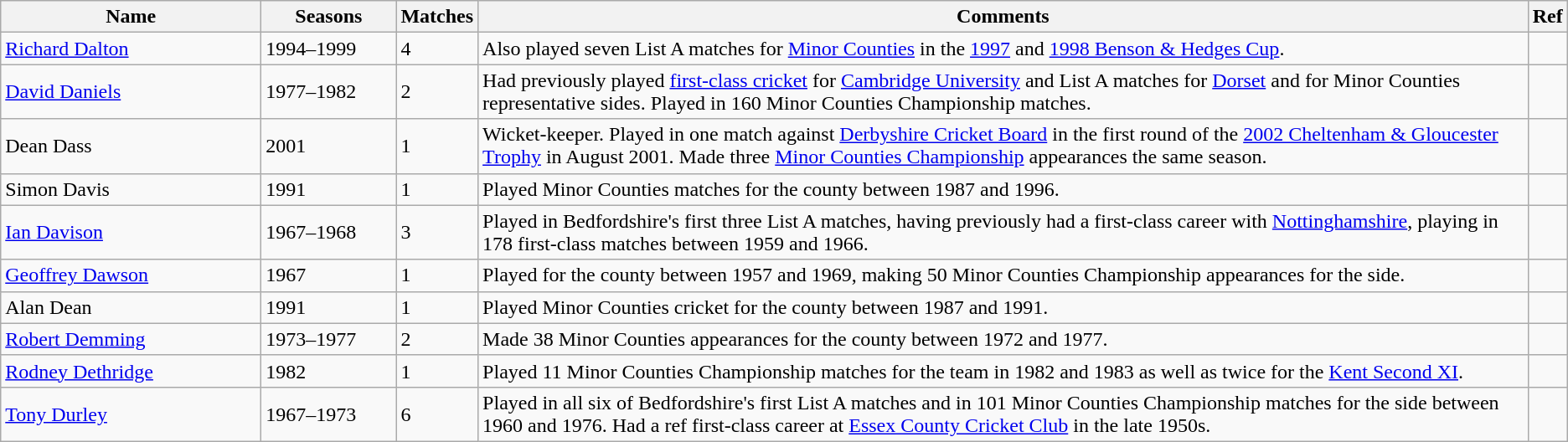<table class="wikitable">
<tr>
<th style="width:200px">Name</th>
<th style="width:100px">Seasons</th>
<th>Matches</th>
<th>Comments</th>
<th>Ref</th>
</tr>
<tr>
<td><a href='#'>Richard Dalton</a></td>
<td>1994–1999</td>
<td>4</td>
<td>Also played seven List A matches for <a href='#'>Minor Counties</a> in the <a href='#'>1997</a> and <a href='#'>1998 Benson & Hedges Cup</a>.</td>
<td></td>
</tr>
<tr>
<td><a href='#'>David Daniels</a></td>
<td>1977–1982</td>
<td>2</td>
<td>Had previously played <a href='#'>first-class cricket</a> for <a href='#'>Cambridge University</a> and List A matches for <a href='#'>Dorset</a> and for Minor Counties representative sides. Played in 160 Minor Counties Championship matches.</td>
<td></td>
</tr>
<tr>
<td>Dean Dass</td>
<td>2001</td>
<td>1</td>
<td>Wicket-keeper. Played in one match against <a href='#'>Derbyshire Cricket Board</a> in the first round of the <a href='#'>2002 Cheltenham & Gloucester Trophy</a> in August 2001. Made three <a href='#'>Minor Counties Championship</a> appearances the same season.</td>
<td></td>
</tr>
<tr>
<td>Simon Davis</td>
<td>1991</td>
<td>1</td>
<td>Played Minor Counties matches for the county between 1987 and 1996.</td>
<td></td>
</tr>
<tr>
<td><a href='#'>Ian Davison</a></td>
<td>1967–1968</td>
<td>3</td>
<td>Played in Bedfordshire's first three List A matches, having previously had a first-class career with <a href='#'>Nottinghamshire</a>, playing in 178 first-class matches between 1959 and 1966.</td>
<td></td>
</tr>
<tr>
<td><a href='#'>Geoffrey Dawson</a></td>
<td>1967</td>
<td>1</td>
<td>Played for the county between 1957 and 1969, making 50 Minor Counties Championship appearances for the side.</td>
<td></td>
</tr>
<tr>
<td>Alan Dean</td>
<td>1991</td>
<td>1</td>
<td>Played Minor Counties cricket for the county between 1987 and 1991.</td>
<td></td>
</tr>
<tr>
<td><a href='#'>Robert Demming</a></td>
<td>1973–1977</td>
<td>2</td>
<td>Made 38 Minor Counties appearances for the county between 1972 and 1977.</td>
<td></td>
</tr>
<tr>
<td><a href='#'>Rodney Dethridge</a></td>
<td>1982</td>
<td>1</td>
<td>Played 11 Minor Counties Championship matches for the team in 1982 and 1983 as well as twice for the <a href='#'>Kent Second XI</a>.</td>
<td></td>
</tr>
<tr>
<td><a href='#'>Tony Durley</a></td>
<td>1967–1973</td>
<td>6</td>
<td>Played in all six of Bedfordshire's first List A matches and in 101 Minor Counties Championship matches for the side between 1960 and 1976. Had a ref first-class career at <a href='#'>Essex County Cricket Club</a> in the late 1950s.</td>
<td></td>
</tr>
</table>
